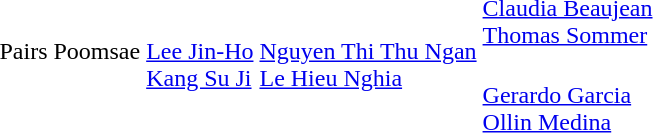<table>
<tr>
<td rowspan=2>Pairs Poomsae<br></td>
<td rowspan=2><br><a href='#'>Lee Jin-Ho</a><br><a href='#'>Kang Su Ji</a></td>
<td rowspan=2><br><a href='#'>Nguyen Thi Thu Ngan</a><br><a href='#'>Le Hieu Nghia</a></td>
<td><br><a href='#'>Claudia Beaujean</a><br><a href='#'>Thomas Sommer</a></td>
</tr>
<tr>
<td><br><a href='#'>Gerardo Garcia</a><br><a href='#'>Ollin Medina</a></td>
</tr>
</table>
